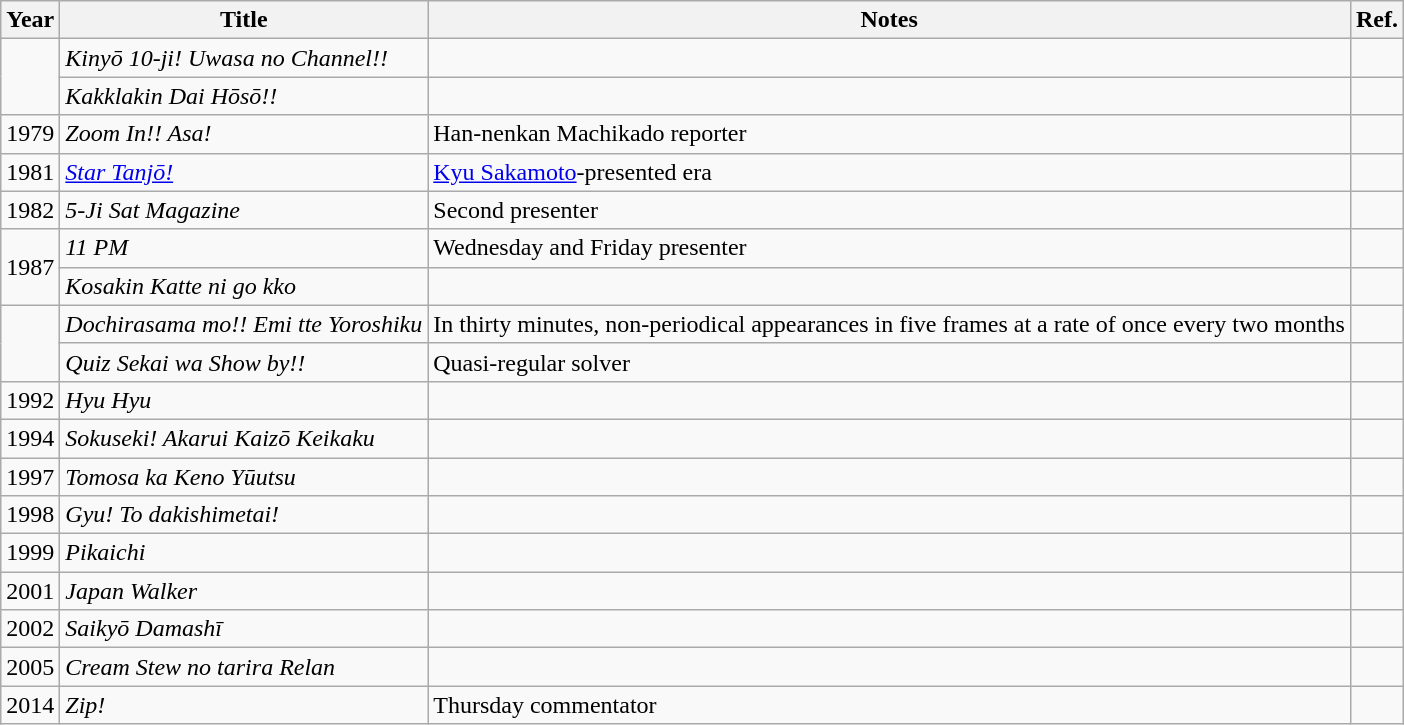<table class="wikitable">
<tr>
<th>Year</th>
<th>Title</th>
<th>Notes</th>
<th>Ref.</th>
</tr>
<tr>
<td rowspan="2"></td>
<td><em>Kinyō 10-ji! Uwasa no Channel!!</em></td>
<td></td>
<td></td>
</tr>
<tr>
<td><em>Kakklakin Dai Hōsō!!</em></td>
<td></td>
<td></td>
</tr>
<tr>
<td>1979</td>
<td><em>Zoom In!! Asa!</em></td>
<td>Han-nenkan Machikado reporter</td>
<td></td>
</tr>
<tr>
<td>1981</td>
<td><em><a href='#'>Star Tanjō!</a></em></td>
<td><a href='#'>Kyu Sakamoto</a>-presented era</td>
<td></td>
</tr>
<tr>
<td>1982</td>
<td><em>5-Ji Sat Magazine</em></td>
<td>Second presenter</td>
<td></td>
</tr>
<tr>
<td rowspan="2">1987</td>
<td><em>11 PM</em></td>
<td>Wednesday and Friday presenter</td>
<td></td>
</tr>
<tr>
<td><em>Kosakin Katte ni go kko</em></td>
<td></td>
<td></td>
</tr>
<tr>
<td rowspan="2"></td>
<td><em>Dochirasama mo!! Emi tte Yoroshiku</em></td>
<td>In thirty minutes, non-periodical appearances in five frames at a rate of once every two months</td>
<td></td>
</tr>
<tr>
<td><em>Quiz Sekai wa Show by!!</em></td>
<td>Quasi-regular solver</td>
<td></td>
</tr>
<tr>
<td>1992</td>
<td><em>Hyu Hyu</em></td>
<td></td>
<td></td>
</tr>
<tr>
<td>1994</td>
<td><em>Sokuseki! Akarui Kaizō Keikaku</em></td>
<td></td>
<td></td>
</tr>
<tr>
<td>1997</td>
<td><em>Tomosa ka Keno Yūutsu</em></td>
<td></td>
<td></td>
</tr>
<tr>
<td>1998</td>
<td><em>Gyu! To dakishimetai!</em></td>
<td></td>
<td></td>
</tr>
<tr>
<td>1999</td>
<td><em>Pikaichi</em></td>
<td></td>
<td></td>
</tr>
<tr>
<td>2001</td>
<td><em>Japan Walker</em></td>
<td></td>
<td></td>
</tr>
<tr>
<td>2002</td>
<td><em>Saikyō Damashī</em></td>
<td></td>
<td></td>
</tr>
<tr>
<td>2005</td>
<td><em>Cream Stew no tarira Relan</em></td>
<td></td>
<td></td>
</tr>
<tr>
<td>2014</td>
<td><em>Zip!</em></td>
<td>Thursday commentator</td>
<td></td>
</tr>
</table>
